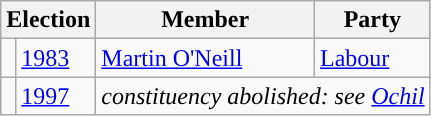<table class="wikitable">
<tr>
<th colspan="2">Election</th>
<th>Member</th>
<th>Party</th>
</tr>
<tr>
<td style="color:inherit;background-color: "></td>
<td><a href='#'>1983</a></td>
<td><a href='#'>Martin O'Neill</a></td>
<td><a href='#'>Labour</a></td>
</tr>
<tr>
<td></td>
<td><a href='#'>1997</a></td>
<td colspan="2"><em>constituency abolished: see <a href='#'>Ochil</a></em></td>
</tr>
</table>
